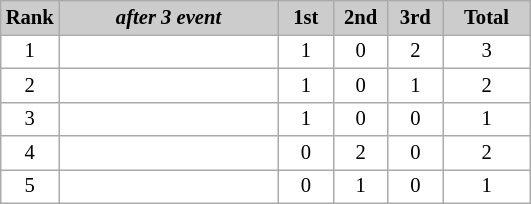<table class="wikitable plainrowheaders" style="background:#fff; font-size:86%; line-height:16px; border:grey solid 1px; border-collapse:collapse;">
<tr style="background:#ccc; text-align:center;">
<th style="background:#ccc;">Rank</th>
<th style="background:#ccc;" width="140"><em>after 3 event</em></th>
<th style="background:#ccc;" width="30">1st</th>
<th style="background:#ccc;" width="30">2nd</th>
<th style="background:#ccc;" width="30">3rd</th>
<th style="background:#ccc;" width="52">Total</th>
</tr>
<tr align=center>
<td>1</td>
<td align=left></td>
<td>1</td>
<td>0</td>
<td>2</td>
<td>3</td>
</tr>
<tr align=center>
<td>2</td>
<td align=left></td>
<td>1</td>
<td>0</td>
<td>1</td>
<td>2</td>
</tr>
<tr align=center>
<td>3</td>
<td align=left></td>
<td>1</td>
<td>0</td>
<td>0</td>
<td>1</td>
</tr>
<tr align=center>
<td>4</td>
<td align=left></td>
<td>0</td>
<td>2</td>
<td>0</td>
<td>2</td>
</tr>
<tr align=center>
<td>5</td>
<td align=left></td>
<td>0</td>
<td>1</td>
<td>0</td>
<td>1</td>
</tr>
</table>
